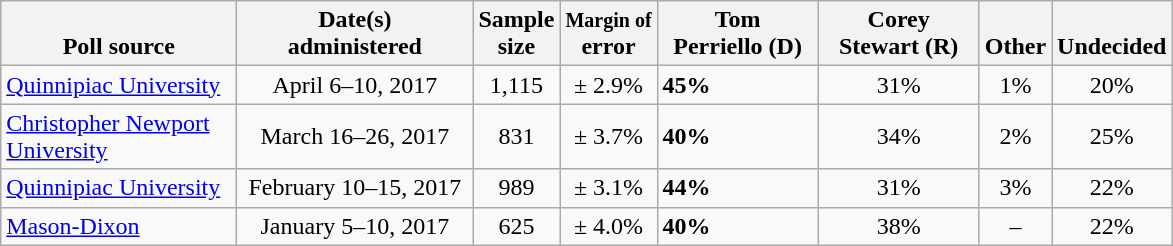<table class="wikitable">
<tr valign= bottom>
<th style="width:150px;">Poll source</th>
<th style="width:150px;">Date(s)<br>administered</th>
<th class=small>Sample<br>size</th>
<th><small>Margin of</small><br>error</th>
<th style="width:100px;">Tom<br>Perriello (D)</th>
<th style="width:100px;">Corey<br>Stewart (R)</th>
<th style="width:40px;">Other</th>
<th style="width:40px;">Undecided</th>
</tr>
<tr>
<td><a href='#'>Quinnipiac University</a></td>
<td align=center>April 6–10, 2017</td>
<td align=center>1,115</td>
<td align=center>± 2.9%</td>
<td><strong>45%</strong></td>
<td align=center>31%</td>
<td align=center>1%</td>
<td align=center>20%</td>
</tr>
<tr>
<td><a href='#'>Christopher Newport University</a></td>
<td align=center>March 16–26, 2017</td>
<td align=center>831</td>
<td align=center>± 3.7%</td>
<td><strong>40%</strong></td>
<td align=center>34%</td>
<td align=center>2%</td>
<td align=center>25%</td>
</tr>
<tr>
<td><a href='#'>Quinnipiac University</a></td>
<td align=center>February 10–15, 2017</td>
<td align=center>989</td>
<td align=center>± 3.1%</td>
<td><strong>44%</strong></td>
<td align=center>31%</td>
<td align=center>3%</td>
<td align=center>22%</td>
</tr>
<tr>
<td><a href='#'>Mason-Dixon</a></td>
<td align=center>January 5–10, 2017</td>
<td align=center>625</td>
<td align=center>± 4.0%</td>
<td><strong>40%</strong></td>
<td align=center>38%</td>
<td align=center>–</td>
<td align=center>22%</td>
</tr>
</table>
